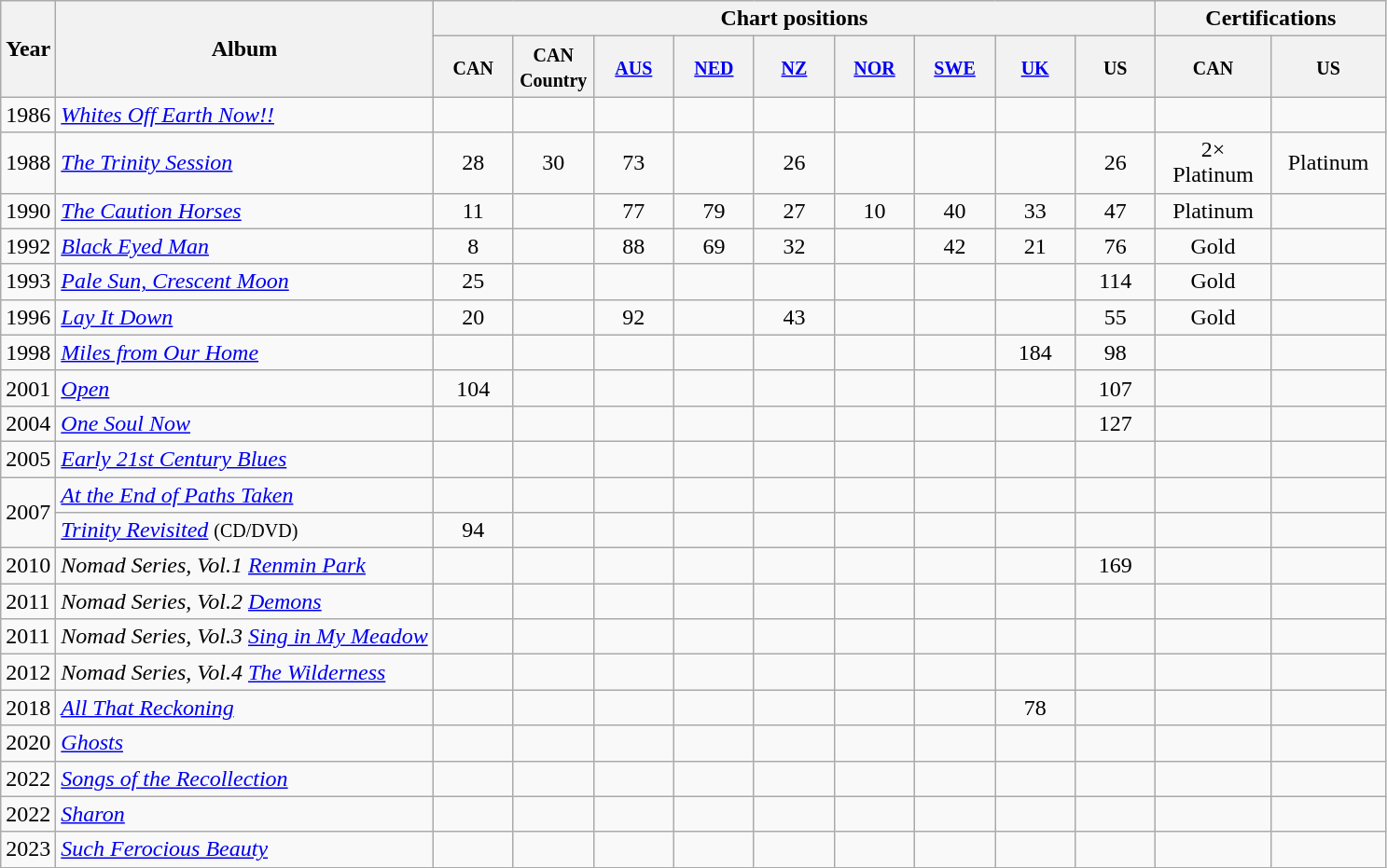<table class="wikitable">
<tr>
<th rowspan="2">Year</th>
<th rowspan="2">Album</th>
<th colspan="9">Chart positions</th>
<th colspan="2">Certifications</th>
</tr>
<tr>
<th style="width:50px;"><small>CAN</small></th>
<th style="width:50px;"><small>CAN Country</small></th>
<th style="width:50px;"><small><a href='#'>AUS</a></small><br></th>
<th style="width:50px;"><small><a href='#'>NED</a></small><br></th>
<th style="width:50px;"><small><a href='#'>NZ</a></small><br></th>
<th style="width:50px;"><small><a href='#'>NOR</a></small><br></th>
<th style="width:50px;"><small><a href='#'>SWE</a></small><br></th>
<th style="width:50px;"><small><a href='#'>UK</a><br></small></th>
<th style="width:50px;"><small>US</small><br></th>
<th style="width:75px;"><small>CAN</small></th>
<th style="width:75px;"><small>US</small></th>
</tr>
<tr>
<td>1986</td>
<td><em><a href='#'>Whites Off Earth Now!!</a></em></td>
<td></td>
<td></td>
<td></td>
<td></td>
<td></td>
<td></td>
<td></td>
<td></td>
<td></td>
<td></td>
<td></td>
</tr>
<tr>
<td>1988</td>
<td><em><a href='#'>The Trinity Session</a></em></td>
<td style="text-align:center;">28</td>
<td style="text-align:center;">30</td>
<td style="text-align:center;">73</td>
<td></td>
<td style="text-align:center;">26</td>
<td></td>
<td></td>
<td></td>
<td style="text-align:center;">26</td>
<td style="text-align:center;">2× Platinum</td>
<td style="text-align:center;">Platinum</td>
</tr>
<tr>
<td>1990</td>
<td><em><a href='#'>The Caution Horses</a></em></td>
<td style="text-align:center;">11</td>
<td></td>
<td style="text-align:center;">77</td>
<td style="text-align:center;">79</td>
<td style="text-align:center;">27</td>
<td style="text-align:center;">10</td>
<td style="text-align:center;">40</td>
<td style="text-align:center;">33</td>
<td style="text-align:center;">47</td>
<td style="text-align:center;">Platinum</td>
<td></td>
</tr>
<tr>
<td>1992</td>
<td><em><a href='#'>Black Eyed Man</a></em></td>
<td style="text-align:center;">8</td>
<td></td>
<td style="text-align:center;">88</td>
<td style="text-align:center;">69</td>
<td style="text-align:center;">32</td>
<td></td>
<td style="text-align:center;">42</td>
<td style="text-align:center;">21</td>
<td style="text-align:center;">76</td>
<td style="text-align:center;">Gold</td>
<td></td>
</tr>
<tr>
<td>1993</td>
<td><em><a href='#'>Pale Sun, Crescent Moon</a></em></td>
<td style="text-align:center;">25</td>
<td></td>
<td></td>
<td></td>
<td></td>
<td></td>
<td></td>
<td></td>
<td style="text-align:center;">114</td>
<td style="text-align:center;">Gold</td>
<td></td>
</tr>
<tr>
<td>1996</td>
<td><em><a href='#'>Lay It Down</a></em></td>
<td style="text-align:center;">20</td>
<td></td>
<td style="text-align:center;">92</td>
<td></td>
<td style="text-align:center;">43</td>
<td></td>
<td></td>
<td></td>
<td style="text-align:center;">55</td>
<td style="text-align:center;">Gold</td>
<td></td>
</tr>
<tr>
<td>1998</td>
<td><em><a href='#'>Miles from Our Home</a></em></td>
<td></td>
<td></td>
<td></td>
<td></td>
<td></td>
<td></td>
<td></td>
<td style="text-align:center;">184</td>
<td style="text-align:center;">98</td>
<td></td>
<td></td>
</tr>
<tr>
<td>2001</td>
<td><em><a href='#'>Open</a></em></td>
<td style="text-align:center;">104</td>
<td></td>
<td></td>
<td></td>
<td></td>
<td></td>
<td></td>
<td></td>
<td style="text-align:center;">107</td>
<td></td>
<td></td>
</tr>
<tr>
<td>2004</td>
<td><em><a href='#'>One Soul Now</a></em></td>
<td></td>
<td></td>
<td></td>
<td></td>
<td></td>
<td></td>
<td></td>
<td></td>
<td style="text-align:center;">127</td>
<td></td>
<td></td>
</tr>
<tr>
<td>2005</td>
<td><em><a href='#'>Early 21st Century Blues</a></em></td>
<td></td>
<td></td>
<td></td>
<td></td>
<td></td>
<td></td>
<td></td>
<td></td>
<td></td>
<td></td>
<td></td>
</tr>
<tr>
<td rowspan="2">2007</td>
<td><em><a href='#'>At the End of Paths Taken</a></em></td>
<td></td>
<td></td>
<td></td>
<td></td>
<td></td>
<td></td>
<td></td>
<td></td>
<td></td>
<td></td>
<td></td>
</tr>
<tr>
<td><em><a href='#'>Trinity Revisited</a></em> <small>(CD/DVD)</small></td>
<td style="text-align:center;">94</td>
<td></td>
<td></td>
<td></td>
<td></td>
<td></td>
<td></td>
<td></td>
<td></td>
<td></td>
<td></td>
</tr>
<tr>
<td>2010</td>
<td><em>Nomad Series, Vol.1 <a href='#'>Renmin Park</a></em></td>
<td></td>
<td></td>
<td></td>
<td></td>
<td></td>
<td></td>
<td></td>
<td></td>
<td style="text-align:center;">169</td>
<td></td>
<td></td>
</tr>
<tr>
<td>2011</td>
<td><em>Nomad Series, Vol.2 <a href='#'>Demons</a></em></td>
<td></td>
<td></td>
<td></td>
<td></td>
<td></td>
<td></td>
<td></td>
<td></td>
<td></td>
<td></td>
<td></td>
</tr>
<tr>
<td>2011</td>
<td><em>Nomad Series, Vol.3 <a href='#'>Sing in My Meadow</a></em></td>
<td></td>
<td></td>
<td></td>
<td></td>
<td></td>
<td></td>
<td></td>
<td></td>
<td></td>
<td></td>
<td></td>
</tr>
<tr>
<td>2012</td>
<td><em>Nomad Series, Vol.4 <a href='#'>The Wilderness</a></em></td>
<td></td>
<td></td>
<td></td>
<td></td>
<td></td>
<td></td>
<td></td>
<td></td>
<td></td>
<td></td>
<td></td>
</tr>
<tr>
<td>2018</td>
<td><em><a href='#'>All That Reckoning</a></em></td>
<td></td>
<td></td>
<td></td>
<td></td>
<td></td>
<td></td>
<td></td>
<td style="text-align:center;">78</td>
<td></td>
<td></td>
<td></td>
</tr>
<tr>
<td>2020</td>
<td><em><a href='#'>Ghosts</a></em></td>
<td></td>
<td></td>
<td></td>
<td></td>
<td></td>
<td></td>
<td></td>
<td></td>
<td></td>
<td></td>
<td></td>
</tr>
<tr>
<td>2022</td>
<td><em><a href='#'>Songs of the Recollection</a></em></td>
<td></td>
<td></td>
<td></td>
<td></td>
<td></td>
<td></td>
<td></td>
<td></td>
<td></td>
<td></td>
<td></td>
</tr>
<tr>
<td>2022</td>
<td><em><a href='#'>Sharon</a></em></td>
<td></td>
<td></td>
<td></td>
<td></td>
<td></td>
<td></td>
<td></td>
<td></td>
<td></td>
<td></td>
<td></td>
</tr>
<tr>
<td>2023</td>
<td><em><a href='#'>Such Ferocious Beauty</a></em></td>
<td></td>
<td></td>
<td></td>
<td></td>
<td></td>
<td></td>
<td></td>
<td></td>
<td></td>
<td></td>
<td></td>
</tr>
</table>
